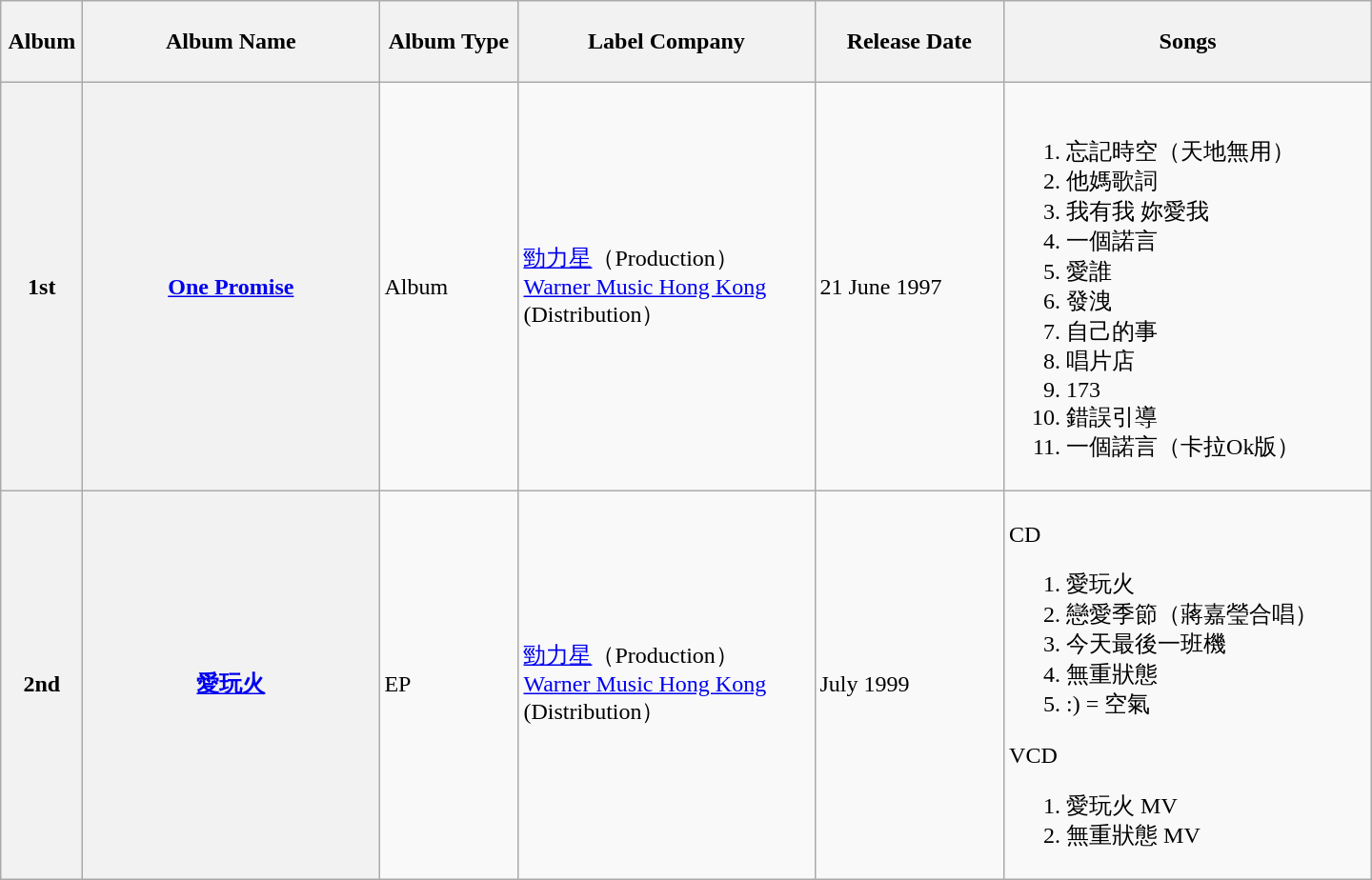<table class="wikitable">
<tr>
<th width="50px" align="left">Album</th>
<th width="200px" align="left">Album Name</th>
<th width="90px" align="left">Album Type</th>
<th width="200px" align="left"><blockquote>Label Company</blockquote></th>
<th width="125px" align="left">Release Date</th>
<th width="250px" align="left">Songs</th>
</tr>
<tr>
<th>1st</th>
<th><a href='#'>One Promise</a></th>
<td>Album</td>
<td><a href='#'>勁力星</a>（Production）<br><a href='#'>Warner Music Hong Kong</a> (Distribution）</td>
<td>21 June 1997</td>
<td><br><ol><li>忘記時空（天地無用）</li><li>他媽歌詞</li><li>我有我 妳愛我</li><li>一個諾言</li><li>愛誰</li><li>發洩</li><li>自己的事</li><li>唱片店</li><li>173</li><li>錯誤引導</li><li>一個諾言（卡拉Ok版）</li></ol></td>
</tr>
<tr>
<th>2nd</th>
<th><a href='#'>愛玩火</a></th>
<td>EP</td>
<td><a href='#'>勁力星</a>（Production）<br><a href='#'>Warner Music Hong Kong</a> (Distribution）</td>
<td>July 1999</td>
<td><br>CD<ol><li>愛玩火</li><li>戀愛季節（蔣嘉瑩合唱）</li><li>今天最後一班機</li><li>無重狀態</li><li>:) = 空氣</li></ol>VCD<ol><li>愛玩火 MV</li><li>無重狀態 MV</li></ol></td>
</tr>
</table>
